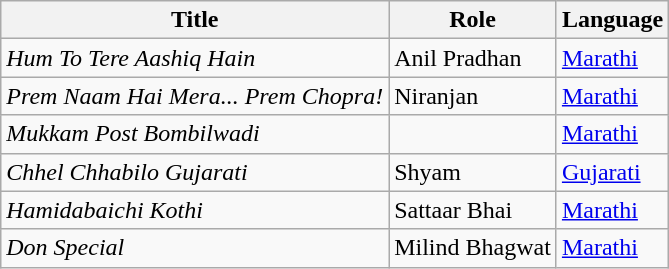<table class="wikitable">
<tr>
<th>Title</th>
<th>Role</th>
<th>Language</th>
</tr>
<tr>
<td><em>Hum To Tere Aashiq Hain</em></td>
<td>Anil Pradhan</td>
<td><a href='#'>Marathi</a></td>
</tr>
<tr>
<td><em>Prem Naam Hai Mera... Prem Chopra!</em></td>
<td>Niranjan</td>
<td><a href='#'>Marathi</a></td>
</tr>
<tr>
<td><em>Mukkam Post Bombilwadi</em></td>
<td></td>
<td><a href='#'>Marathi</a></td>
</tr>
<tr>
<td><em>Chhel Chhabilo Gujarati</em></td>
<td>Shyam</td>
<td><a href='#'>Gujarati</a></td>
</tr>
<tr>
<td><em>Hamidabaichi Kothi</em></td>
<td>Sattaar Bhai</td>
<td><a href='#'>Marathi</a></td>
</tr>
<tr>
<td><em>Don Special</em></td>
<td>Milind Bhagwat</td>
<td><a href='#'>Marathi</a></td>
</tr>
</table>
